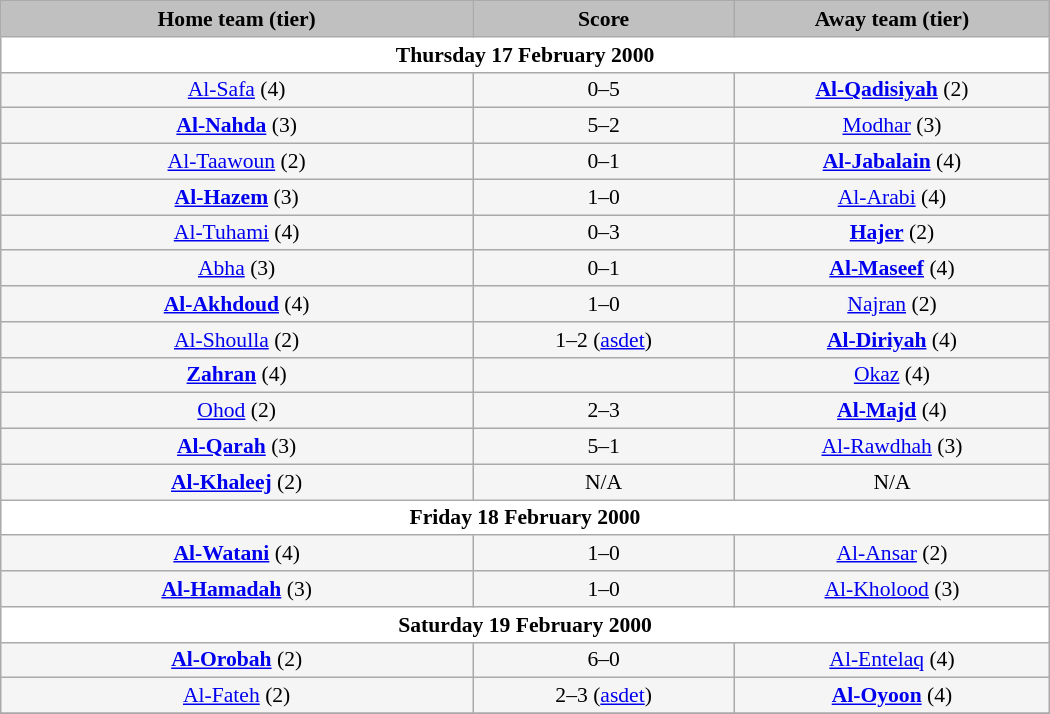<table class="wikitable" style="width: 700px; background:WhiteSmoke; text-align:center; font-size:90%">
<tr>
<td scope="col" style="width: 45%; background:silver;"><strong>Home team (tier)</strong></td>
<td scope="col" style="width: 25%; background:silver;"><strong>Score</strong></td>
<td scope="col" style="width: 45%; background:silver;"><strong>Away team (tier)</strong></td>
</tr>
<tr>
<td colspan="5" style= background:White><strong>Thursday 17 February 2000</strong></td>
</tr>
<tr>
<td><a href='#'>Al-Safa</a> (4)</td>
<td>0–5</td>
<td><strong><a href='#'>Al-Qadisiyah</a></strong> (2)</td>
</tr>
<tr>
<td><strong><a href='#'>Al-Nahda</a></strong> (3)</td>
<td>5–2</td>
<td><a href='#'>Modhar</a> (3)</td>
</tr>
<tr>
<td><a href='#'>Al-Taawoun</a> (2)</td>
<td>0–1</td>
<td><strong><a href='#'>Al-Jabalain</a></strong> (4)</td>
</tr>
<tr>
<td><strong><a href='#'>Al-Hazem</a></strong> (3)</td>
<td>1–0</td>
<td><a href='#'>Al-Arabi</a> (4)</td>
</tr>
<tr>
<td><a href='#'>Al-Tuhami</a> (4)</td>
<td>0–3</td>
<td><strong><a href='#'>Hajer</a></strong> (2)</td>
</tr>
<tr>
<td><a href='#'>Abha</a> (3)</td>
<td>0–1</td>
<td><strong><a href='#'>Al-Maseef</a></strong> (4)</td>
</tr>
<tr>
<td><strong><a href='#'>Al-Akhdoud</a></strong> (4)</td>
<td>1–0</td>
<td><a href='#'>Najran</a> (2)</td>
</tr>
<tr>
<td><a href='#'>Al-Shoulla</a> (2)</td>
<td>1–2 (<a href='#'>asdet</a>)</td>
<td><strong><a href='#'>Al-Diriyah</a></strong> (4)</td>
</tr>
<tr>
<td><strong><a href='#'>Zahran</a></strong> (4)</td>
<td></td>
<td><a href='#'>Okaz</a> (4)</td>
</tr>
<tr>
<td><a href='#'>Ohod</a> (2)</td>
<td>2–3</td>
<td><strong><a href='#'>Al-Majd</a></strong> (4)</td>
</tr>
<tr>
<td><strong><a href='#'>Al-Qarah</a></strong> (3)</td>
<td>5–1</td>
<td><a href='#'>Al-Rawdhah</a> (3)</td>
</tr>
<tr>
<td><strong><a href='#'>Al-Khaleej</a></strong> (2)</td>
<td>N/A</td>
<td>N/A</td>
</tr>
<tr>
<td colspan="5" style= background:White><strong>Friday 18 February 2000</strong></td>
</tr>
<tr>
<td><strong><a href='#'>Al-Watani</a></strong> (4)</td>
<td>1–0</td>
<td><a href='#'>Al-Ansar</a> (2)</td>
</tr>
<tr>
<td><strong><a href='#'>Al-Hamadah</a></strong> (3)</td>
<td>1–0</td>
<td><a href='#'>Al-Kholood</a> (3)</td>
</tr>
<tr>
<td colspan="5" style= background:White><strong>Saturday 19 February 2000</strong></td>
</tr>
<tr>
<td><strong><a href='#'>Al-Orobah</a></strong> (2)</td>
<td>6–0</td>
<td><a href='#'>Al-Entelaq</a> (4)</td>
</tr>
<tr>
<td><a href='#'>Al-Fateh</a> (2)</td>
<td>2–3 (<a href='#'>asdet</a>)</td>
<td><strong><a href='#'>Al-Oyoon</a></strong> (4)</td>
</tr>
<tr>
</tr>
</table>
